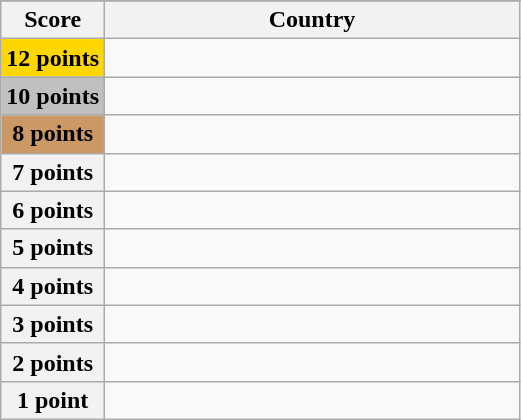<table class="wikitable">
<tr>
</tr>
<tr>
<th scope="col" width="20%">Score</th>
<th scope="col">Country</th>
</tr>
<tr>
<th scope="row" style="background:gold">12 points</th>
<td></td>
</tr>
<tr>
<th scope="row" style="background:silver">10 points</th>
<td></td>
</tr>
<tr>
<th scope="row" style="background:#CC9966">8 points</th>
<td></td>
</tr>
<tr>
<th scope="row">7 points</th>
<td></td>
</tr>
<tr>
<th scope="row">6 points</th>
<td></td>
</tr>
<tr>
<th scope="row">5 points</th>
<td></td>
</tr>
<tr>
<th scope="row">4 points</th>
<td></td>
</tr>
<tr>
<th scope="row">3 points</th>
<td></td>
</tr>
<tr>
<th scope="row">2 points</th>
<td></td>
</tr>
<tr>
<th scope="row">1 point</th>
<td></td>
</tr>
</table>
